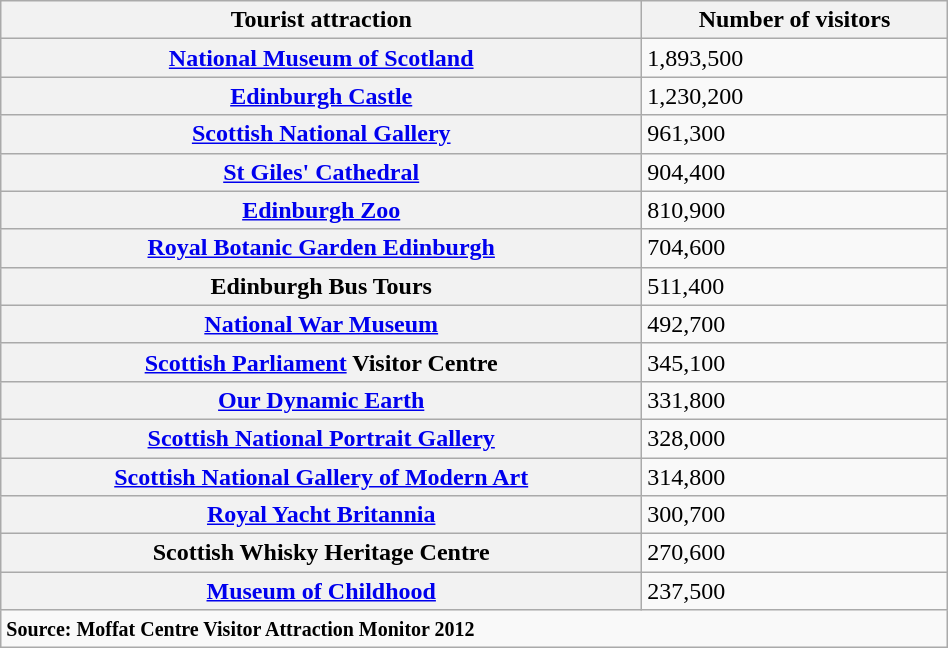<table class="wikitable" style="width: 50%; margin: 0 auto 0 auto;">
<tr>
<th>Tourist attraction</th>
<th>Number of visitors</th>
</tr>
<tr>
<th><a href='#'>National Museum of Scotland</a></th>
<td>1,893,500</td>
</tr>
<tr>
<th><a href='#'>Edinburgh Castle</a></th>
<td>1,230,200</td>
</tr>
<tr>
<th><a href='#'>Scottish National Gallery</a></th>
<td>961,300</td>
</tr>
<tr>
<th><a href='#'>St Giles' Cathedral</a></th>
<td>904,400</td>
</tr>
<tr>
<th><a href='#'>Edinburgh Zoo</a></th>
<td>810,900</td>
</tr>
<tr>
<th><a href='#'>Royal Botanic Garden Edinburgh</a></th>
<td>704,600</td>
</tr>
<tr>
<th>Edinburgh Bus Tours</th>
<td>511,400</td>
</tr>
<tr>
<th><a href='#'>National War Museum</a></th>
<td>492,700</td>
</tr>
<tr>
<th><a href='#'>Scottish Parliament</a> Visitor Centre</th>
<td>345,100</td>
</tr>
<tr>
<th><a href='#'>Our Dynamic Earth</a></th>
<td>331,800</td>
</tr>
<tr>
<th><a href='#'>Scottish National Portrait Gallery</a></th>
<td>328,000</td>
</tr>
<tr>
<th><a href='#'>Scottish National Gallery of Modern Art</a></th>
<td>314,800</td>
</tr>
<tr>
<th><a href='#'>Royal Yacht Britannia</a></th>
<td>300,700</td>
</tr>
<tr>
<th>Scottish Whisky Heritage Centre</th>
<td>270,600</td>
</tr>
<tr>
<th><a href='#'>Museum of Childhood</a></th>
<td>237,500</td>
</tr>
<tr>
<td colspan="8" style="text-align: left;"><small><strong>Source: Moffat Centre Visitor Attraction Monitor 2012</strong> </small></td>
</tr>
</table>
